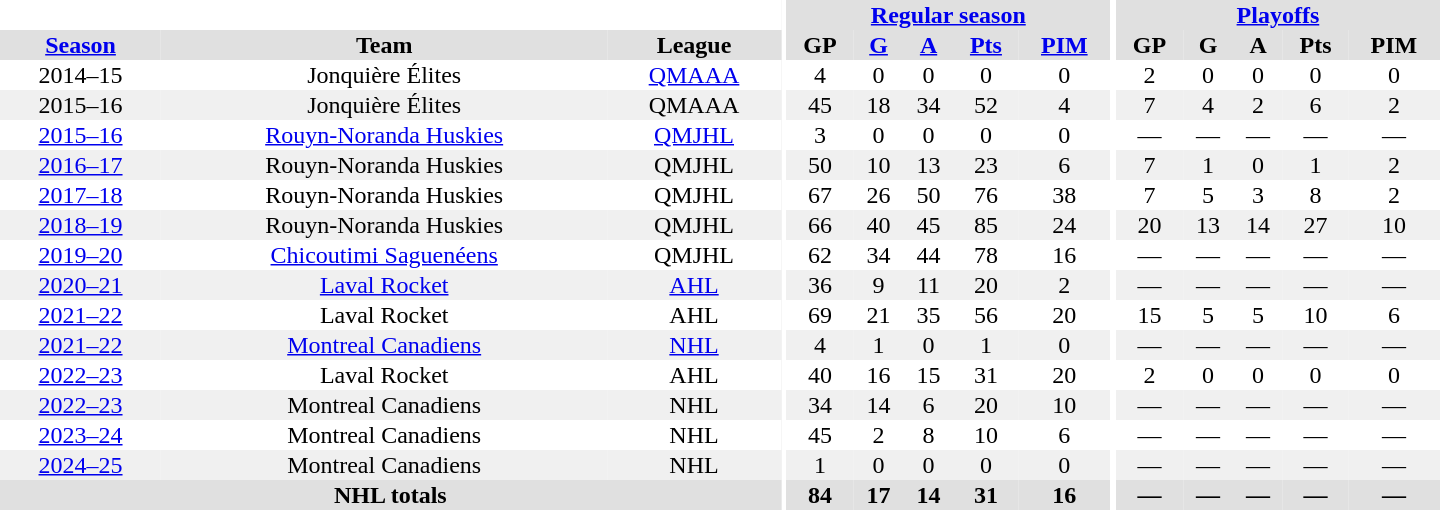<table border="0" cellpadding="1" cellspacing="0" style="text-align:center; width:60em;">
<tr bgcolor="#e0e0e0">
<th colspan="3" bgcolor="#ffffff"></th>
<th rowspan="100" bgcolor="#ffffff"></th>
<th colspan="5"><a href='#'>Regular season</a></th>
<th rowspan="100" bgcolor="#ffffff"></th>
<th colspan="5"><a href='#'>Playoffs</a></th>
</tr>
<tr bgcolor="#e0e0e0">
<th><a href='#'>Season</a></th>
<th>Team</th>
<th>League</th>
<th>GP</th>
<th><a href='#'>G</a></th>
<th><a href='#'>A</a></th>
<th><a href='#'>Pts</a></th>
<th><a href='#'>PIM</a></th>
<th>GP</th>
<th>G</th>
<th>A</th>
<th>Pts</th>
<th>PIM</th>
</tr>
<tr>
<td>2014–15</td>
<td>Jonquière Élites</td>
<td><a href='#'>QMAAA</a></td>
<td>4</td>
<td>0</td>
<td>0</td>
<td>0</td>
<td>0</td>
<td>2</td>
<td>0</td>
<td>0</td>
<td>0</td>
<td>0</td>
</tr>
<tr bgcolor="#f0f0f0">
<td>2015–16</td>
<td>Jonquière Élites</td>
<td>QMAAA</td>
<td>45</td>
<td>18</td>
<td>34</td>
<td>52</td>
<td>4</td>
<td>7</td>
<td>4</td>
<td>2</td>
<td>6</td>
<td>2</td>
</tr>
<tr>
<td><a href='#'>2015–16</a></td>
<td><a href='#'>Rouyn-Noranda Huskies</a></td>
<td><a href='#'>QMJHL</a></td>
<td>3</td>
<td>0</td>
<td>0</td>
<td>0</td>
<td>0</td>
<td>—</td>
<td>—</td>
<td>—</td>
<td>—</td>
<td>—</td>
</tr>
<tr bgcolor="#f0f0f0">
<td><a href='#'>2016–17</a></td>
<td>Rouyn-Noranda Huskies</td>
<td>QMJHL</td>
<td>50</td>
<td>10</td>
<td>13</td>
<td>23</td>
<td>6</td>
<td>7</td>
<td>1</td>
<td>0</td>
<td>1</td>
<td>2</td>
</tr>
<tr>
<td><a href='#'>2017–18</a></td>
<td>Rouyn-Noranda Huskies</td>
<td>QMJHL</td>
<td>67</td>
<td>26</td>
<td>50</td>
<td>76</td>
<td>38</td>
<td>7</td>
<td>5</td>
<td>3</td>
<td>8</td>
<td>2</td>
</tr>
<tr bgcolor="#f0f0f0">
<td><a href='#'>2018–19</a></td>
<td>Rouyn-Noranda Huskies</td>
<td>QMJHL</td>
<td>66</td>
<td>40</td>
<td>45</td>
<td>85</td>
<td>24</td>
<td>20</td>
<td>13</td>
<td>14</td>
<td>27</td>
<td>10</td>
</tr>
<tr>
<td><a href='#'>2019–20</a></td>
<td><a href='#'>Chicoutimi Saguenéens</a></td>
<td>QMJHL</td>
<td>62</td>
<td>34</td>
<td>44</td>
<td>78</td>
<td>16</td>
<td>—</td>
<td>—</td>
<td>—</td>
<td>—</td>
<td>—</td>
</tr>
<tr bgcolor="#f0f0f0">
<td><a href='#'>2020–21</a></td>
<td><a href='#'>Laval Rocket</a></td>
<td><a href='#'>AHL</a></td>
<td>36</td>
<td>9</td>
<td>11</td>
<td>20</td>
<td>2</td>
<td>—</td>
<td>—</td>
<td>—</td>
<td>—</td>
<td>—</td>
</tr>
<tr>
<td><a href='#'>2021–22</a></td>
<td>Laval Rocket</td>
<td>AHL</td>
<td>69</td>
<td>21</td>
<td>35</td>
<td>56</td>
<td>20</td>
<td>15</td>
<td>5</td>
<td>5</td>
<td>10</td>
<td>6</td>
</tr>
<tr bgcolor="#f0f0f0">
<td><a href='#'>2021–22</a></td>
<td><a href='#'>Montreal Canadiens</a></td>
<td><a href='#'>NHL</a></td>
<td>4</td>
<td>1</td>
<td>0</td>
<td>1</td>
<td>0</td>
<td>—</td>
<td>—</td>
<td>—</td>
<td>—</td>
<td>—</td>
</tr>
<tr>
<td><a href='#'>2022–23</a></td>
<td>Laval Rocket</td>
<td>AHL</td>
<td>40</td>
<td>16</td>
<td>15</td>
<td>31</td>
<td>20</td>
<td>2</td>
<td>0</td>
<td>0</td>
<td>0</td>
<td>0</td>
</tr>
<tr bgcolor="#f0f0f0">
<td><a href='#'>2022–23</a></td>
<td>Montreal Canadiens</td>
<td>NHL</td>
<td>34</td>
<td>14</td>
<td>6</td>
<td>20</td>
<td>10</td>
<td>—</td>
<td>—</td>
<td>—</td>
<td>—</td>
<td>—</td>
</tr>
<tr>
<td><a href='#'>2023–24</a></td>
<td>Montreal Canadiens</td>
<td>NHL</td>
<td>45</td>
<td>2</td>
<td>8</td>
<td>10</td>
<td>6</td>
<td>—</td>
<td>—</td>
<td>—</td>
<td>—</td>
<td>—</td>
</tr>
<tr bgcolor="#f0f0f0">
<td><a href='#'>2024–25</a></td>
<td>Montreal Canadiens</td>
<td>NHL</td>
<td>1</td>
<td>0</td>
<td>0</td>
<td>0</td>
<td>0</td>
<td>—</td>
<td>—</td>
<td>—</td>
<td>—</td>
<td>—</td>
</tr>
<tr bgcolor="#e0e0e0">
<th colspan="3">NHL totals</th>
<th>84</th>
<th>17</th>
<th>14</th>
<th>31</th>
<th>16</th>
<th>—</th>
<th>—</th>
<th>—</th>
<th>—</th>
<th>—</th>
</tr>
</table>
